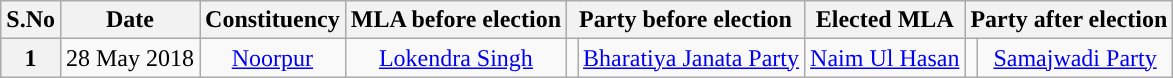<table class="wikitable sortable" style="text-align:center;">
<tr>
<th>S.No</th>
<th>Date</th>
<th>Constituency</th>
<th>MLA before election</th>
<th colspan="2">Party before election</th>
<th>Elected MLA</th>
<th colspan="2">Party after election</th>
</tr>
<tr>
<th>1</th>
<td>28 May 2018</td>
<td><a href='#'>Noorpur</a></td>
<td><a href='#'>Lokendra Singh</a></td>
<td></td>
<td><a href='#'>Bharatiya Janata Party</a></td>
<td><a href='#'>Naim Ul Hasan</a></td>
<td></td>
<td><a href='#'>Samajwadi Party</a></td>
</tr>
</table>
